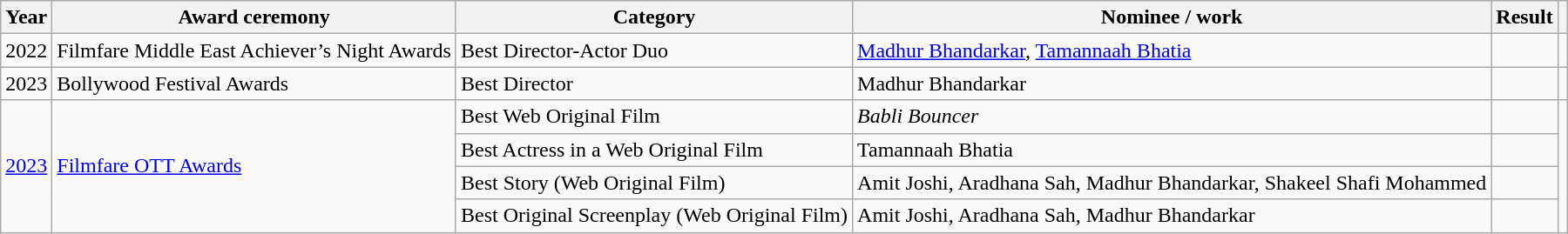<table class="wikitable sortable">
<tr>
<th>Year</th>
<th>Award ceremony</th>
<th>Category</th>
<th>Nominee / work</th>
<th>Result</th>
<th class="unsortable"></th>
</tr>
<tr>
<td>2022</td>
<td>Filmfare Middle East Achiever’s Night Awards</td>
<td>Best Director-Actor Duo</td>
<td><a href='#'>Madhur Bhandarkar</a>, <a href='#'>Tamannaah Bhatia</a></td>
<td></td>
<td></td>
</tr>
<tr>
<td>2023</td>
<td>Bollywood Festival Awards</td>
<td>Best Director</td>
<td>Madhur Bhandarkar</td>
<td></td>
<td></td>
</tr>
<tr>
<td rowspan="4"><a href='#'>2023</a></td>
<td rowspan="4"><a href='#'>Filmfare OTT Awards</a></td>
<td>Best Web Original Film</td>
<td><em>Babli Bouncer</em></td>
<td></td>
<td rowspan="4"></td>
</tr>
<tr>
<td>Best Actress in a Web Original Film</td>
<td>Tamannaah Bhatia</td>
<td></td>
</tr>
<tr>
<td>Best Story (Web Original Film)</td>
<td>Amit Joshi, Aradhana Sah, Madhur Bhandarkar, Shakeel Shafi Mohammed</td>
<td></td>
</tr>
<tr>
<td>Best Original Screenplay (Web Original Film)</td>
<td>Amit Joshi, Aradhana Sah, Madhur Bhandarkar</td>
<td></td>
</tr>
</table>
